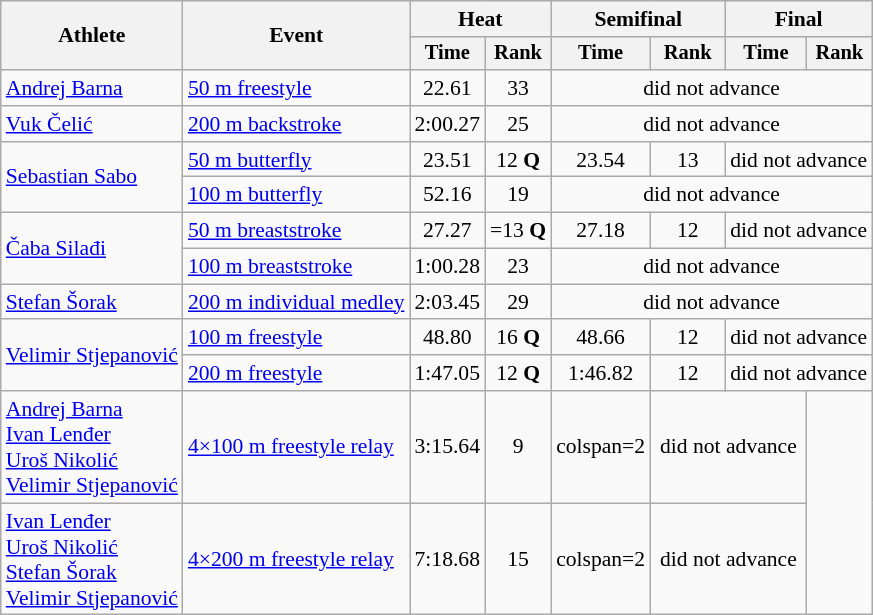<table class=wikitable style="font-size:90%">
<tr>
<th rowspan="2">Athlete</th>
<th rowspan="2">Event</th>
<th colspan="2">Heat</th>
<th colspan="2">Semifinal</th>
<th colspan="2">Final</th>
</tr>
<tr style="font-size:95%">
<th>Time</th>
<th>Rank</th>
<th>Time</th>
<th>Rank</th>
<th>Time</th>
<th>Rank</th>
</tr>
<tr align=center>
<td align=left><a href='#'>Andrej Barna</a></td>
<td align=left><a href='#'>50 m freestyle</a></td>
<td>22.61</td>
<td>33</td>
<td colspan=4>did not advance</td>
</tr>
<tr align=center>
<td align=left><a href='#'>Vuk Čelić</a></td>
<td align=left><a href='#'>200 m backstroke</a></td>
<td>2:00.27</td>
<td>25</td>
<td colspan=4>did not advance</td>
</tr>
<tr align=center>
<td align=left rowspan=2><a href='#'>Sebastian Sabo</a></td>
<td align=left><a href='#'>50 m butterfly</a></td>
<td>23.51</td>
<td>12 <strong>Q</strong></td>
<td>23.54</td>
<td>13</td>
<td colspan=2>did not advance</td>
</tr>
<tr align=center>
<td align=left><a href='#'>100 m butterfly</a></td>
<td>52.16</td>
<td>19</td>
<td colspan=4>did not advance</td>
</tr>
<tr align=center>
<td align=left rowspan=2><a href='#'>Čaba Silađi</a></td>
<td align=left><a href='#'>50 m breaststroke</a></td>
<td>27.27</td>
<td>=13 <strong>Q</strong></td>
<td>27.18</td>
<td>12</td>
<td colspan=2>did not advance</td>
</tr>
<tr align=center>
<td align=left><a href='#'>100 m breaststroke</a></td>
<td>1:00.28</td>
<td>23</td>
<td colspan=4>did not advance</td>
</tr>
<tr align=center>
<td align=left><a href='#'>Stefan Šorak</a></td>
<td align=left><a href='#'>200 m individual medley</a></td>
<td>2:03.45</td>
<td>29</td>
<td colspan=4>did not advance</td>
</tr>
<tr align=center>
<td align=left rowspan=2><a href='#'>Velimir Stjepanović</a></td>
<td align=left><a href='#'>100 m freestyle</a></td>
<td>48.80</td>
<td>16 <strong>Q</strong></td>
<td>48.66</td>
<td>12</td>
<td colspan=2>did not advance</td>
</tr>
<tr align=center>
<td align=left><a href='#'>200 m freestyle</a></td>
<td>1:47.05</td>
<td>12 <strong>Q</strong></td>
<td>1:46.82</td>
<td>12</td>
<td colspan=2>did not advance</td>
</tr>
<tr align=center>
<td align=left><a href='#'>Andrej Barna</a><br><a href='#'>Ivan Lenđer</a><br><a href='#'>Uroš Nikolić</a><br><a href='#'>Velimir Stjepanović</a></td>
<td align=left><a href='#'>4×100 m freestyle relay</a></td>
<td>3:15.64</td>
<td>9</td>
<td>colspan=2 </td>
<td colspan=2>did not advance</td>
</tr>
<tr align=center>
<td align=left><a href='#'>Ivan Lenđer</a><br><a href='#'>Uroš Nikolić</a><br><a href='#'>Stefan Šorak</a><br><a href='#'>Velimir Stjepanović</a></td>
<td align=left><a href='#'>4×200 m freestyle relay</a></td>
<td>7:18.68</td>
<td>15</td>
<td>colspan=2 </td>
<td colspan=2>did not advance</td>
</tr>
</table>
